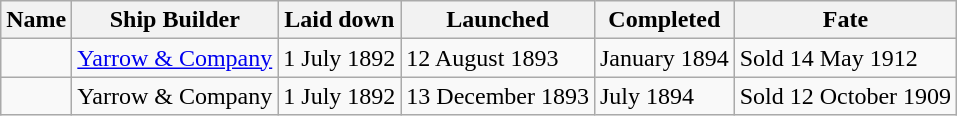<table class="wikitable" style="text-align:left">
<tr>
<th>Name</th>
<th>Ship Builder</th>
<th>Laid down</th>
<th>Launched</th>
<th>Completed</th>
<th>Fate</th>
</tr>
<tr>
<td></td>
<td><a href='#'>Yarrow & Company</a></td>
<td>1 July 1892</td>
<td>12 August 1893</td>
<td>January 1894</td>
<td>Sold 14 May 1912</td>
</tr>
<tr>
<td></td>
<td>Yarrow & Company</td>
<td>1 July 1892</td>
<td>13 December 1893</td>
<td>July 1894</td>
<td>Sold 12 October 1909</td>
</tr>
</table>
